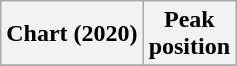<table class="wikitable plainrowheaders">
<tr>
<th scope="col">Chart (2020)</th>
<th scope="col">Peak<br>position</th>
</tr>
<tr>
</tr>
</table>
